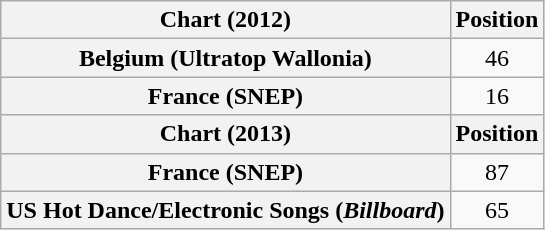<table class="wikitable plainrowheaders">
<tr>
<th scope="col">Chart (2012)</th>
<th scope="col">Position</th>
</tr>
<tr>
<th scope="row">Belgium (Ultratop Wallonia)</th>
<td style="text-align:center">46</td>
</tr>
<tr>
<th scope="row">France (SNEP)</th>
<td style="text-align:center">16</td>
</tr>
<tr>
<th scope="col">Chart (2013)</th>
<th scope="col">Position</th>
</tr>
<tr>
<th scope="row">France (SNEP)</th>
<td style="text-align:center">87</td>
</tr>
<tr>
<th scope="row">US Hot Dance/Electronic Songs (<em>Billboard</em>)</th>
<td style="text-align:center">65</td>
</tr>
</table>
